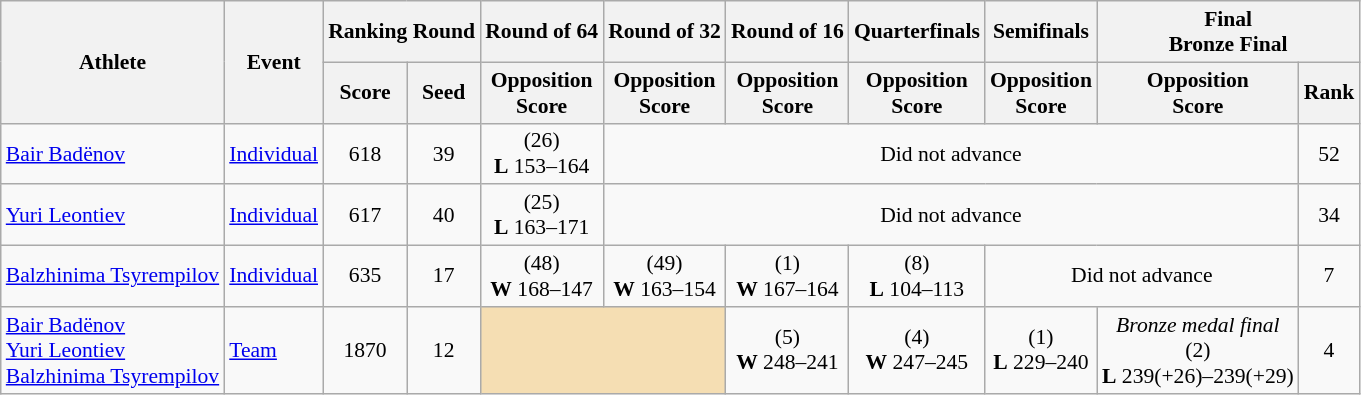<table class="wikitable" style="font-size:90%">
<tr>
<th rowspan="2">Athlete</th>
<th rowspan="2">Event</th>
<th colspan="2">Ranking Round</th>
<th>Round of 64</th>
<th>Round of 32</th>
<th>Round of 16</th>
<th>Quarterfinals</th>
<th>Semifinals</th>
<th colspan="2">Final<br>Bronze Final</th>
</tr>
<tr>
<th>Score</th>
<th>Seed</th>
<th>Opposition<br>Score</th>
<th>Opposition<br>Score</th>
<th>Opposition<br>Score</th>
<th>Opposition<br>Score</th>
<th>Opposition<br>Score</th>
<th>Opposition<br>Score</th>
<th>Rank</th>
</tr>
<tr>
<td><a href='#'>Bair Badënov</a></td>
<td><a href='#'>Individual</a></td>
<td align="center">618</td>
<td align="center">39</td>
<td align="center"> (26)<br><strong>L</strong>  153–164</td>
<td colspan="5" align="center">Did not advance</td>
<td align=center>52</td>
</tr>
<tr>
<td><a href='#'>Yuri Leontiev</a></td>
<td><a href='#'>Individual</a></td>
<td align="center">617</td>
<td align="center">40</td>
<td align="center"> (25)<br><strong>L</strong>  163–171</td>
<td colspan="5" align="center">Did not advance</td>
<td align=center>34</td>
</tr>
<tr>
<td><a href='#'>Balzhinima Tsyrempilov</a></td>
<td><a href='#'>Individual</a></td>
<td align="center">635</td>
<td align="center">17</td>
<td align="center"> (48)<br><strong>W</strong>  168–147</td>
<td align="center"> (49)<br><strong>W</strong>  163–154</td>
<td align="center"> (1)<br><strong>W</strong>  167–164</td>
<td align="center"> (8)<br><strong>L</strong>  104–113</td>
<td colspan="2" align="center">Did not advance</td>
<td align=center>7</td>
</tr>
<tr>
<td><a href='#'>Bair Badënov</a><br><a href='#'>Yuri Leontiev</a><br><a href='#'>Balzhinima Tsyrempilov</a></td>
<td><a href='#'>Team</a></td>
<td align="center">1870</td>
<td align="center">12</td>
<td colspan ="2" bgcolor = "wheat"></td>
<td align="center"> (5)<br><strong>W</strong> 248–241</td>
<td align="center"> (4)<br><strong>W</strong> 247–245</td>
<td align="center"> (1)<br><strong>L</strong> 229–240</td>
<td align="center"><em>Bronze medal final</em><br> (2)<br><strong>L</strong> 239(+26)–239(+29)</td>
<td align=center>4</td>
</tr>
</table>
